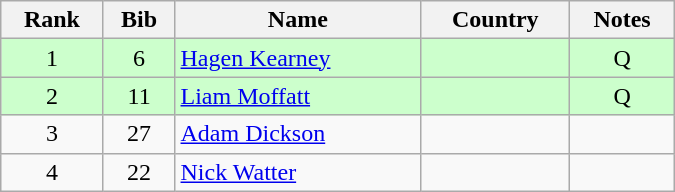<table class="wikitable" style="text-align:center; width:450px">
<tr>
<th>Rank</th>
<th>Bib</th>
<th>Name</th>
<th>Country</th>
<th>Notes</th>
</tr>
<tr bgcolor=ccffcc>
<td>1</td>
<td>6</td>
<td align=left><a href='#'>Hagen Kearney</a></td>
<td align=left></td>
<td>Q</td>
</tr>
<tr bgcolor=ccffcc>
<td>2</td>
<td>11</td>
<td align=left><a href='#'>Liam Moffatt</a></td>
<td align=left></td>
<td>Q</td>
</tr>
<tr>
<td>3</td>
<td>27</td>
<td align=left><a href='#'>Adam Dickson</a></td>
<td align=left></td>
<td></td>
</tr>
<tr>
<td>4</td>
<td>22</td>
<td align=left><a href='#'>Nick Watter</a></td>
<td align=left></td>
<td></td>
</tr>
</table>
